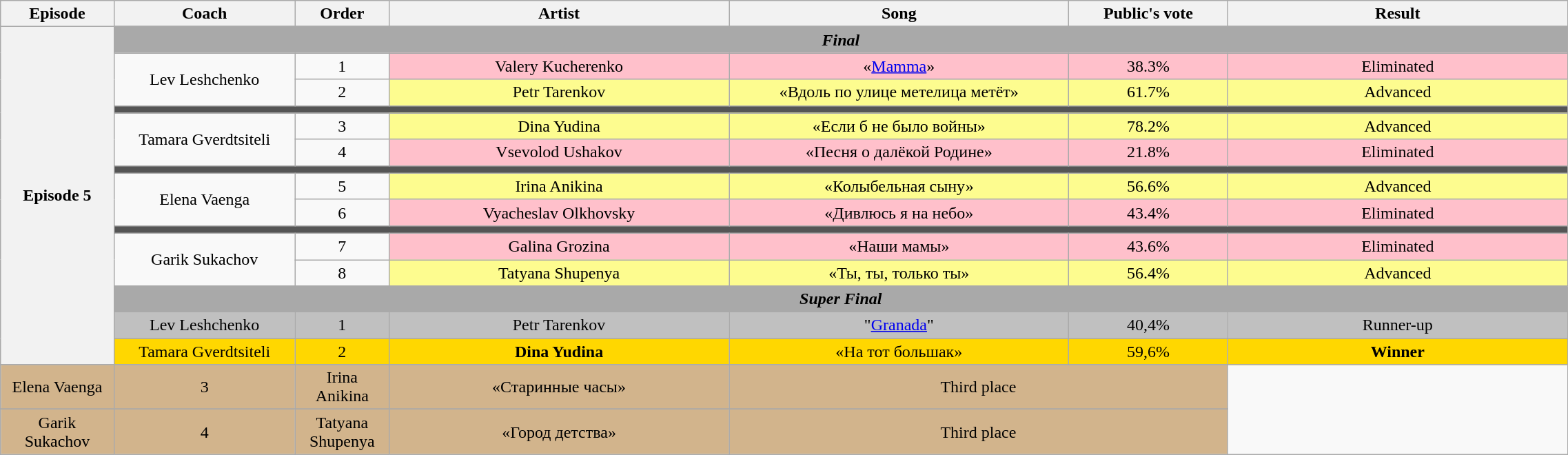<table class="wikitable" style="text-align:center; width:120%;">
<tr>
<th style="width:05%;">Episode</th>
<th style="width:08%;">Coach</th>
<th style="width:03%;">Order</th>
<th style="width:15%;">Artist</th>
<th style="width:15%;">Song</th>
<th style="width:07%;">Public's vote</th>
<th style="width:15%;">Result</th>
</tr>
<tr>
<th rowspan=18 scope="row">Episode 5<br><small></small></th>
</tr>
<tr>
<td colspan=6 style = "background: darkgray"><strong><em>Final</em></strong></td>
</tr>
<tr>
<td rowspan=2>Lev Leshchenko</td>
<td>1</td>
<td style="background:pink;">Valery Kucherenko</td>
<td style="background:pink;">«<a href='#'>Mamma</a>»</td>
<td style="background:pink;">38.3%</td>
<td style="background:pink;">Eliminated</td>
</tr>
<tr>
<td>2</td>
<td style="background:#fdfc8f;">Petr Tarenkov</td>
<td style="background:#fdfc8f;">«Вдоль по улице метелица метёт»</td>
<td style="background:#fdfc8f;">61.7%</td>
<td style="background:#fdfc8f;">Advanced</td>
</tr>
<tr>
<td colspan=6 style="background:#555555;"></td>
</tr>
<tr>
<td rowspan=2>Tamara Gverdtsiteli</td>
<td>3</td>
<td style="background:#fdfc8f;">Dina Yudina</td>
<td style="background:#fdfc8f;">«Если б не было войны»</td>
<td style="background:#fdfc8f;">78.2%</td>
<td style="background:#fdfc8f;">Advanced</td>
</tr>
<tr>
<td>4</td>
<td style="background:pink;">Vsevolod Ushakov</td>
<td style="background:pink;">«Песня о далёкой Родине»</td>
<td style="background:pink;">21.8%</td>
<td style="background:pink;">Eliminated</td>
</tr>
<tr>
<td colspan=6 style="background:#555555;"></td>
</tr>
<tr>
<td rowspan=2>Elena Vaenga</td>
<td>5</td>
<td style="background:#fdfc8f;">Irina Anikina</td>
<td style="background:#fdfc8f;">«Колыбельная сыну»</td>
<td style="background:#fdfc8f;">56.6%</td>
<td style="background:#fdfc8f;">Advanced</td>
</tr>
<tr>
<td>6</td>
<td style="background:pink;">Vyacheslav Olkhovsky</td>
<td style="background:pink;">«Дивлюсь я на небо»</td>
<td style="background:pink;">43.4%</td>
<td style="background:pink;">Eliminated</td>
</tr>
<tr>
<td colspan=6 style="background:#555555;"></td>
</tr>
<tr>
<td rowspan=2>Garik Sukachov</td>
<td>7</td>
<td style="background:pink;">Galina Grozina</td>
<td style="background:pink;">«Наши мамы»</td>
<td style="background:pink;">43.6%</td>
<td style="background:pink;">Eliminated</td>
</tr>
<tr>
<td>8</td>
<td style="background:#fdfc8f;">Tatyana Shupenya</td>
<td style="background:#fdfc8f;">«Ты, ты, только ты»</td>
<td style="background:#fdfc8f;">56.4%</td>
<td style="background:#fdfc8f;">Advanced</td>
</tr>
<tr>
<td colspan = 6 style = "background: darkgray"><strong><em>Super Final</em></strong></td>
</tr>
<tr>
</tr>
<tr bgcolor="silver">
<td>Lev Leshchenko</td>
<td>1</td>
<td>Petr Tarenkov</td>
<td>"<a href='#'>Granada</a>"</td>
<td>40,4%</td>
<td>Runner-up</td>
</tr>
<tr>
</tr>
<tr bgcolor="gold">
<td>Tamara Gverdtsiteli</td>
<td>2</td>
<td><strong>Dina Yudina</strong></td>
<td>«На тот большак»</td>
<td>59,6%</td>
<td><strong>Winner</strong></td>
</tr>
<tr>
</tr>
<tr bgcolor="tan">
<td>Elena Vaenga</td>
<td>3</td>
<td>Irina Anikina</td>
<td>«Старинные часы»</td>
<td colspan=2>Third place</td>
</tr>
<tr>
</tr>
<tr bgcolor="tan">
<td>Garik Sukachov</td>
<td>4</td>
<td>Tatyana Shupenya</td>
<td>«Город детства»</td>
<td colspan=2>Third place</td>
</tr>
</table>
